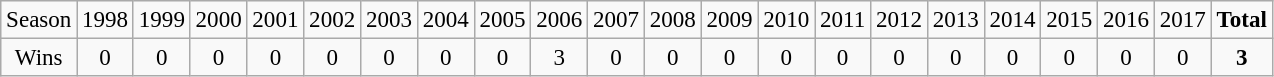<table class="wikitable" style=font-size:96%>
<tr>
<td>Season</td>
<td>1998</td>
<td>1999</td>
<td>2000</td>
<td>2001</td>
<td>2002</td>
<td>2003</td>
<td>2004</td>
<td>2005</td>
<td>2006</td>
<td>2007</td>
<td>2008</td>
<td>2009</td>
<td>2010</td>
<td>2011</td>
<td>2012</td>
<td>2013</td>
<td>2014</td>
<td>2015</td>
<td>2016</td>
<td>2017</td>
<td><strong>Total</strong></td>
</tr>
<tr align=center>
<td>Wins</td>
<td>0</td>
<td>0</td>
<td>0</td>
<td>0</td>
<td>0</td>
<td>0</td>
<td>0</td>
<td>0</td>
<td>3</td>
<td>0</td>
<td>0</td>
<td>0</td>
<td>0</td>
<td>0</td>
<td>0</td>
<td>0</td>
<td>0</td>
<td>0</td>
<td>0</td>
<td>0</td>
<td><strong>3</strong></td>
</tr>
</table>
